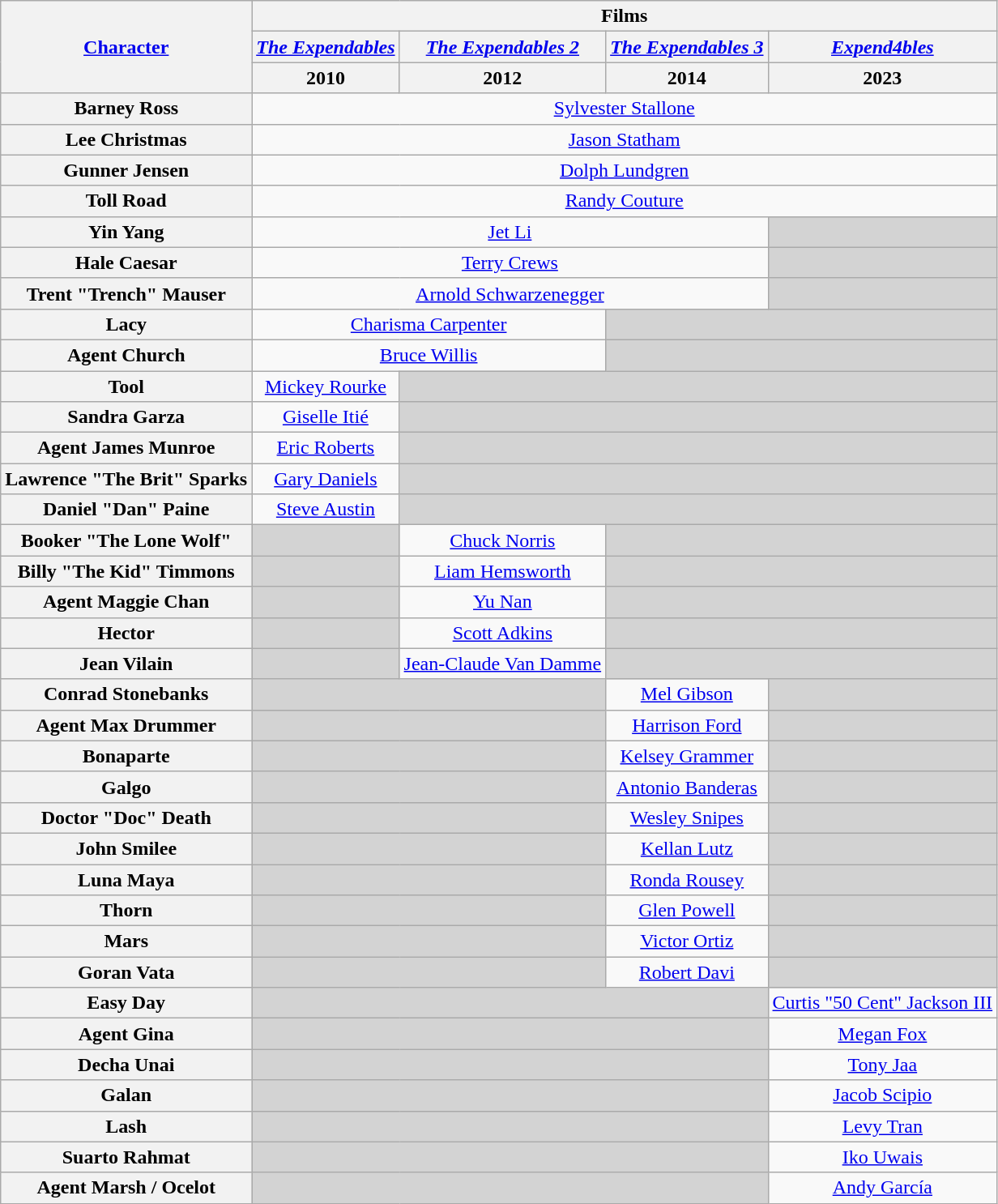<table class="wikitable plainrowheaders" style="text-align:center;">
<tr>
<th rowspan="3"><a href='#'>Character</a></th>
<th colspan="4">Films</th>
</tr>
<tr>
<th><em><a href='#'>The Expendables</a></em></th>
<th><em><a href='#'>The Expendables 2</a></em></th>
<th><em><a href='#'>The Expendables 3</a></em></th>
<th><em><a href='#'>Expend4bles</a></em></th>
</tr>
<tr>
<th>2010</th>
<th>2012</th>
<th>2014</th>
<th>2023</th>
</tr>
<tr>
<th>Barney Ross</th>
<td colspan="4"><a href='#'>Sylvester Stallone</a></td>
</tr>
<tr>
<th>Lee Christmas</th>
<td colspan="4"><a href='#'>Jason Statham</a></td>
</tr>
<tr>
<th>Gunner Jensen</th>
<td colspan="4"><a href='#'>Dolph Lundgren</a></td>
</tr>
<tr>
<th>Toll Road</th>
<td colspan="4"><a href='#'>Randy Couture</a></td>
</tr>
<tr>
<th>Yin Yang</th>
<td colspan="3"><a href='#'>Jet Li</a></td>
<td colspan="1" style="background:lightgrey;"> </td>
</tr>
<tr>
<th>Hale Caesar</th>
<td colspan="3"><a href='#'>Terry Crews</a></td>
<td colspan="1" style="background:lightgrey;"> </td>
</tr>
<tr>
<th>Trent "Trench" Mauser</th>
<td colspan="3"><a href='#'>Arnold Schwarzenegger</a></td>
<td colspan="1" style="background:lightgrey;"> </td>
</tr>
<tr>
<th>Lacy</th>
<td colspan="2"><a href='#'>Charisma Carpenter</a></td>
<td colspan="2" style="background:lightgrey;"> </td>
</tr>
<tr>
<th>Agent Church</th>
<td colspan="2"><a href='#'>Bruce Willis</a></td>
<td colspan="2" style="background:lightgrey;"> </td>
</tr>
<tr>
<th>Tool</th>
<td><a href='#'>Mickey Rourke</a></td>
<td colspan="3"  style="background:lightgrey;"> </td>
</tr>
<tr>
<th>Sandra Garza</th>
<td><a href='#'>Giselle Itié</a></td>
<td colspan="3" style="background:lightgrey;"> </td>
</tr>
<tr>
<th>Agent James Munroe</th>
<td><a href='#'>Eric Roberts</a></td>
<td colspan="3" style="background:lightgrey;"> </td>
</tr>
<tr>
<th>Lawrence "The Brit" Sparks</th>
<td><a href='#'>Gary Daniels</a></td>
<td colspan="3" style="background:lightgrey;"> </td>
</tr>
<tr>
<th>Daniel "Dan" Paine</th>
<td><a href='#'>Steve Austin</a></td>
<td colspan="3" style="background:lightgrey;"> </td>
</tr>
<tr>
<th>Booker "The Lone Wolf"</th>
<td style="background:lightgrey;"> </td>
<td><a href='#'>Chuck Norris</a></td>
<td colspan="2" style="background:lightgrey;"> </td>
</tr>
<tr>
<th>Billy "The Kid" Timmons</th>
<td style="background:lightgrey;"> </td>
<td><a href='#'>Liam Hemsworth</a></td>
<td colspan="2" style="background:lightgrey;"> </td>
</tr>
<tr>
<th>Agent Maggie Chan<br></th>
<td style="background:lightgrey;"> </td>
<td><a href='#'>Yu Nan</a></td>
<td colspan="2" style="background:lightgrey;"> </td>
</tr>
<tr>
<th>Hector</th>
<td style="background:lightgrey;"> </td>
<td><a href='#'>Scott Adkins</a></td>
<td colspan="2" style="background:lightgrey;"> </td>
</tr>
<tr>
<th>Jean Vilain</th>
<td style="background:lightgrey;"> </td>
<td><a href='#'>Jean-Claude Van Damme</a></td>
<td colspan="2" style="background:lightgrey;"> </td>
</tr>
<tr>
<th>Conrad Stonebanks</th>
<td colspan="2" style="background:lightgrey;"> </td>
<td><a href='#'>Mel Gibson</a></td>
<td style="background:lightgrey;"> </td>
</tr>
<tr>
<th>Agent Max Drummer<br></th>
<td colspan="2" style="background:lightgrey;"> </td>
<td><a href='#'>Harrison Ford</a></td>
<td style="background:lightgrey;"> </td>
</tr>
<tr>
<th>Bonaparte</th>
<td colspan="2" style="background:lightgrey;"> </td>
<td><a href='#'>Kelsey Grammer</a></td>
<td style="background:lightgrey;"> </td>
</tr>
<tr>
<th>Galgo</th>
<td colspan="2" style="background:lightgrey;"> </td>
<td><a href='#'>Antonio Banderas</a></td>
<td style="background:lightgrey;"> </td>
</tr>
<tr>
<th>Doctor "Doc" Death</th>
<td colspan="2" style="background:lightgrey;"> </td>
<td><a href='#'>Wesley Snipes</a></td>
<td style="background:lightgrey;"> </td>
</tr>
<tr>
<th>John Smilee</th>
<td colspan="2" style="background:lightgrey;"> </td>
<td><a href='#'>Kellan Lutz</a></td>
<td style="background:lightgrey;"> </td>
</tr>
<tr>
<th>Luna Maya</th>
<td colspan="2" style="background:lightgrey;"> </td>
<td><a href='#'>Ronda Rousey</a></td>
<td style="background:lightgrey;"> </td>
</tr>
<tr>
<th>Thorn</th>
<td colspan="2" style="background:lightgrey;"> </td>
<td><a href='#'>Glen Powell</a></td>
<td style="background:lightgrey;"> </td>
</tr>
<tr>
<th>Mars</th>
<td colspan="2" style="background:lightgrey;"> </td>
<td><a href='#'>Victor Ortiz</a></td>
<td style="background:lightgrey;"> </td>
</tr>
<tr>
<th>Goran Vata</th>
<td colspan="2" style="background:lightgrey;"> </td>
<td><a href='#'>Robert Davi</a></td>
<td style="background:lightgrey;"> </td>
</tr>
<tr>
<th>Easy Day</th>
<td colspan="3" style="background:lightgrey;"> </td>
<td><a href='#'>Curtis "50 Cent" Jackson III</a></td>
</tr>
<tr>
<th>Agent Gina<br></th>
<td colspan="3" style="background:lightgrey;"> </td>
<td><a href='#'>Megan Fox</a></td>
</tr>
<tr>
<th>Decha Unai</th>
<td colspan="3" style="background:lightgrey;"> </td>
<td><a href='#'>Tony Jaa</a></td>
</tr>
<tr>
<th>Galan</th>
<td colspan="3" style="background:lightgrey;"> </td>
<td><a href='#'>Jacob Scipio</a></td>
</tr>
<tr>
<th>Lash</th>
<td colspan="3" style="background:lightgrey;"> </td>
<td><a href='#'>Levy Tran</a></td>
</tr>
<tr>
<th>Suarto Rahmat</th>
<td colspan="3" style="background:lightgrey;"> </td>
<td><a href='#'>Iko Uwais</a></td>
</tr>
<tr>
<th>Agent Marsh / Ocelot<br></th>
<td colspan="3" style="background:lightgrey;"> </td>
<td><a href='#'>Andy García</a></td>
</tr>
</table>
